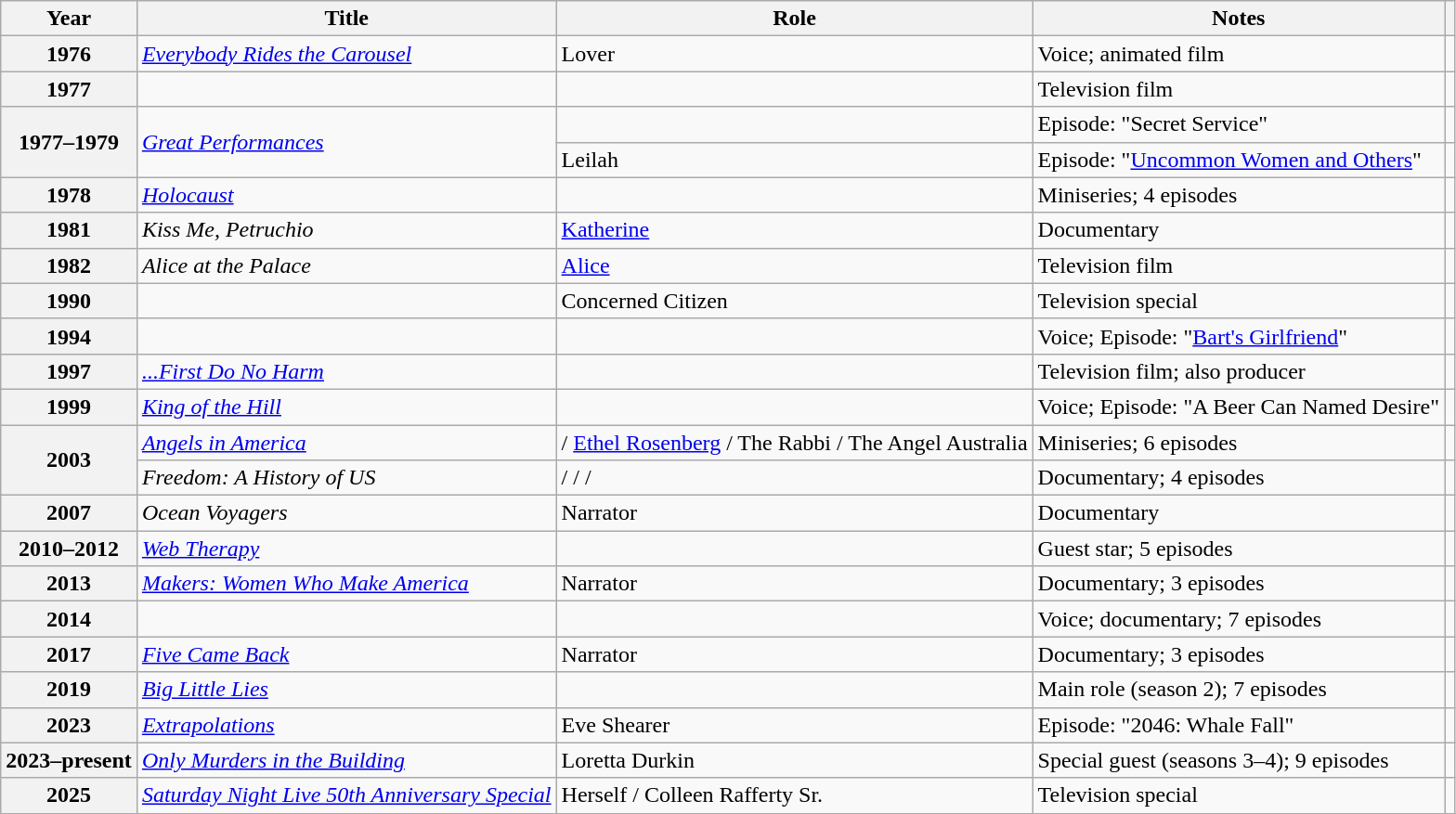<table class="wikitable plainrowheaders sortable" style="margin-right: 0;">
<tr>
<th scope="col">Year</th>
<th scope="col">Title</th>
<th scope="col">Role</th>
<th scope="col" class="unsortable">Notes</th>
<th scope="col" class="unsortable"></th>
</tr>
<tr>
<th scope="row">1976</th>
<td><em><a href='#'>Everybody Rides the Carousel</a></em></td>
<td>Lover</td>
<td>Voice; animated film</td>
<td style="text-align: center;"></td>
</tr>
<tr>
<th scope="row">1977</th>
<td><em></em></td>
<td></td>
<td>Television film</td>
<td style="text-align: center;"></td>
</tr>
<tr>
<th scope="row"rowspan="2">1977–1979</th>
<td rowspan="2"><em><a href='#'>Great Performances</a></em></td>
<td></td>
<td>Episode: "Secret Service"</td>
<td style="text-align: center;"></td>
</tr>
<tr>
<td>Leilah</td>
<td>Episode: "<a href='#'>Uncommon Women and Others</a>"</td>
<td style="text-align: center;"></td>
</tr>
<tr>
<th scope="row">1978</th>
<td><em><a href='#'>Holocaust</a></em></td>
<td></td>
<td>Miniseries; 4 episodes</td>
<td style="text-align: center;"></td>
</tr>
<tr>
<th scope="row">1981</th>
<td><em>Kiss Me, Petruchio</em></td>
<td><a href='#'>Katherine</a></td>
<td>Documentary</td>
<td style="text-align: center;"></td>
</tr>
<tr>
<th scope="row">1982</th>
<td><em>Alice at the Palace</em></td>
<td><a href='#'>Alice</a></td>
<td>Television film</td>
<td style="text-align: center;"></td>
</tr>
<tr>
<th scope="row">1990</th>
<td><em></em></td>
<td>Concerned Citizen</td>
<td>Television special</td>
<td style="text-align: center;"></td>
</tr>
<tr>
<th scope="row">1994</th>
<td><em></em></td>
<td></td>
<td>Voice; Episode: "<a href='#'>Bart's Girlfriend</a>"</td>
<td style="text-align: center;"></td>
</tr>
<tr>
<th scope="row">1997</th>
<td><em><a href='#'>...First Do No Harm</a></em></td>
<td></td>
<td>Television film; also producer</td>
<td style="text-align: center;"></td>
</tr>
<tr>
<th scope="row">1999</th>
<td><em><a href='#'>King of the Hill</a></em></td>
<td></td>
<td>Voice; Episode: "A Beer Can Named Desire"</td>
<td style="text-align: center;"></td>
</tr>
<tr>
<th scope="row"rowspan="2">2003</th>
<td><em><a href='#'>Angels in America</a></em></td>
<td> / <a href='#'>Ethel Rosenberg</a> / The Rabbi / The Angel Australia</td>
<td>Miniseries; 6 episodes</td>
<td style="text-align: center;"></td>
</tr>
<tr>
<td><em>Freedom: A History of US</em></td>
<td> /  /  / </td>
<td>Documentary; 4 episodes</td>
<td style="text-align: center;"></td>
</tr>
<tr>
<th scope="row">2007</th>
<td><em>Ocean Voyagers</em></td>
<td>Narrator</td>
<td>Documentary</td>
<td style="text-align: center;"></td>
</tr>
<tr>
<th scope="row">2010–2012</th>
<td><em><a href='#'>Web Therapy</a></em></td>
<td></td>
<td>Guest star; 5 episodes</td>
<td style="text-align: center;"></td>
</tr>
<tr>
<th scope="row">2013</th>
<td><em><a href='#'>Makers: Women Who Make America</a></em></td>
<td>Narrator</td>
<td>Documentary; 3 episodes</td>
<td style="text-align: center;"></td>
</tr>
<tr>
<th scope="row">2014</th>
<td><em></em></td>
<td></td>
<td>Voice; documentary; 7 episodes</td>
<td style="text-align: center;"></td>
</tr>
<tr>
<th scope="row">2017</th>
<td><em><a href='#'>Five Came Back</a></em></td>
<td>Narrator</td>
<td>Documentary; 3 episodes</td>
<td style="text-align: center;"></td>
</tr>
<tr>
<th scope="row">2019</th>
<td><em><a href='#'>Big Little Lies</a></em></td>
<td></td>
<td>Main role (season 2); 7 episodes</td>
<td style="text-align: center;"></td>
</tr>
<tr>
<th scope="row">2023</th>
<td><em><a href='#'>Extrapolations</a></em></td>
<td>Eve Shearer</td>
<td>Episode: "2046: Whale Fall"</td>
<td style="text-align: center;"></td>
</tr>
<tr>
<th scope="row">2023–present</th>
<td><em><a href='#'>Only Murders in the Building</a></em></td>
<td>Loretta Durkin</td>
<td>Special guest (seasons 3–4); 9 episodes</td>
<td style="text-align: center;"></td>
</tr>
<tr>
<th scope="row">2025</th>
<td><em><a href='#'>Saturday Night Live 50th Anniversary Special</a></em></td>
<td>Herself / Colleen Rafferty Sr.</td>
<td>Television special</td>
<td style="text-align: center;"></td>
</tr>
<tr>
</tr>
</table>
